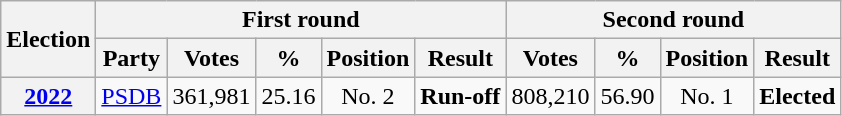<table class="wikitable" style="text-align: center;">
<tr>
<th rowspan="2">Election</th>
<th colspan="5">First round</th>
<th colspan="4">Second round</th>
</tr>
<tr>
<th>Party</th>
<th>Votes</th>
<th>%</th>
<th>Position</th>
<th>Result</th>
<th>Votes</th>
<th>%</th>
<th>Position</th>
<th>Result</th>
</tr>
<tr>
<th><a href='#'>2022</a></th>
<td><a href='#'>PSDB</a></td>
<td>361,981</td>
<td>25.16</td>
<td>No. 2</td>
<td><strong>Run-off</strong></td>
<td>808,210</td>
<td>56.90</td>
<td>No. 1</td>
<td><strong>Elected</strong></td>
</tr>
</table>
